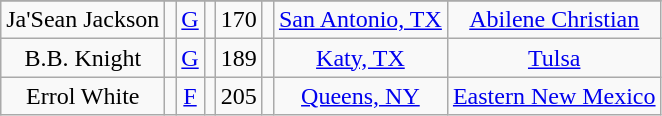<table class="wikitable sortable" style="text-align: center">
<tr align=center>
</tr>
<tr>
<td>Ja'Sean Jackson</td>
<td></td>
<td><a href='#'>G</a></td>
<td></td>
<td>170</td>
<td></td>
<td><a href='#'>San Antonio, TX</a></td>
<td><a href='#'>Abilene Christian</a></td>
</tr>
<tr>
<td>B.B. Knight</td>
<td></td>
<td><a href='#'>G</a></td>
<td></td>
<td>189</td>
<td></td>
<td><a href='#'>Katy, TX</a></td>
<td><a href='#'>Tulsa</a></td>
</tr>
<tr>
<td>Errol White</td>
<td></td>
<td><a href='#'>F</a></td>
<td></td>
<td>205</td>
<td></td>
<td><a href='#'>Queens, NY</a></td>
<td><a href='#'>Eastern New Mexico</a></td>
</tr>
</table>
